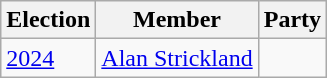<table class="wikitable">
<tr>
<th>Election</th>
<th>Member</th>
<th colspan="2">Party</th>
</tr>
<tr>
<td><a href='#'>2024</a></td>
<td><a href='#'>Alan Strickland</a></td>
<td></td>
</tr>
</table>
